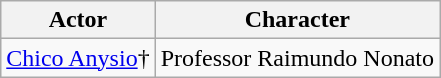<table class="wikitable">
<tr>
<th>Actor</th>
<th>Character</th>
</tr>
<tr>
<td><a href='#'>Chico Anysio</a>†</td>
<td>Professor Raimundo Nonato</td>
</tr>
</table>
